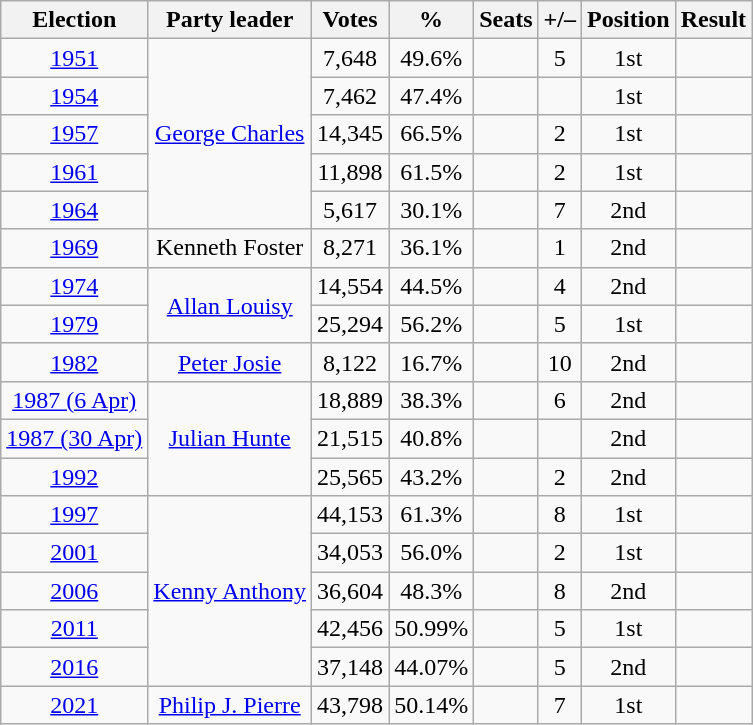<table class="wikitable" style="text-align:center">
<tr>
<th>Election</th>
<th>Party leader</th>
<th>Votes</th>
<th>%</th>
<th>Seats</th>
<th>+/–</th>
<th>Position</th>
<th><strong>Result</strong></th>
</tr>
<tr>
<td><a href='#'>1951</a></td>
<td rowspan="5"><a href='#'>George Charles</a></td>
<td>7,648</td>
<td>49.6%</td>
<td></td>
<td> 5</td>
<td> 1st</td>
<td></td>
</tr>
<tr>
<td><a href='#'>1954</a></td>
<td>7,462</td>
<td>47.4%</td>
<td></td>
<td></td>
<td> 1st</td>
<td></td>
</tr>
<tr>
<td><a href='#'>1957</a></td>
<td>14,345</td>
<td>66.5%</td>
<td></td>
<td> 2</td>
<td> 1st</td>
<td></td>
</tr>
<tr>
<td><a href='#'>1961</a></td>
<td>11,898</td>
<td>61.5%</td>
<td></td>
<td> 2</td>
<td> 1st</td>
<td></td>
</tr>
<tr>
<td><a href='#'>1964</a></td>
<td>5,617</td>
<td>30.1%</td>
<td></td>
<td> 7</td>
<td> 2nd</td>
<td></td>
</tr>
<tr>
<td><a href='#'>1969</a></td>
<td>Kenneth Foster</td>
<td>8,271</td>
<td>36.1%</td>
<td></td>
<td> 1</td>
<td> 2nd</td>
<td></td>
</tr>
<tr>
<td><a href='#'>1974</a></td>
<td rowspan="2"><a href='#'>Allan Louisy</a></td>
<td>14,554</td>
<td>44.5%</td>
<td></td>
<td> 4</td>
<td> 2nd</td>
<td></td>
</tr>
<tr>
<td><a href='#'>1979</a></td>
<td>25,294</td>
<td>56.2%</td>
<td></td>
<td> 5</td>
<td> 1st</td>
<td></td>
</tr>
<tr>
<td><a href='#'>1982</a></td>
<td><a href='#'>Peter Josie</a></td>
<td>8,122</td>
<td>16.7%</td>
<td></td>
<td> 10</td>
<td> 2nd</td>
<td></td>
</tr>
<tr>
<td><a href='#'>1987 (6 Apr)</a></td>
<td rowspan="3"><a href='#'>Julian Hunte</a></td>
<td>18,889</td>
<td>38.3%</td>
<td></td>
<td> 6</td>
<td> 2nd</td>
<td></td>
</tr>
<tr>
<td><a href='#'>1987 (30 Apr)</a></td>
<td>21,515</td>
<td>40.8%</td>
<td></td>
<td></td>
<td> 2nd</td>
<td></td>
</tr>
<tr>
<td><a href='#'>1992</a></td>
<td>25,565</td>
<td>43.2%</td>
<td></td>
<td> 2</td>
<td> 2nd</td>
<td></td>
</tr>
<tr>
<td><a href='#'>1997</a></td>
<td rowspan="5"><a href='#'>Kenny Anthony</a></td>
<td>44,153</td>
<td>61.3%</td>
<td></td>
<td> 8</td>
<td> 1st</td>
<td></td>
</tr>
<tr>
<td><a href='#'>2001</a></td>
<td>34,053</td>
<td>56.0%</td>
<td></td>
<td> 2</td>
<td> 1st</td>
<td></td>
</tr>
<tr>
<td><a href='#'>2006</a></td>
<td>36,604</td>
<td>48.3%</td>
<td></td>
<td> 8</td>
<td> 2nd</td>
<td></td>
</tr>
<tr>
<td><a href='#'>2011</a></td>
<td>42,456</td>
<td>50.99%</td>
<td></td>
<td> 5</td>
<td> 1st</td>
<td></td>
</tr>
<tr>
<td><a href='#'>2016</a></td>
<td>37,148</td>
<td>44.07%</td>
<td></td>
<td> 5</td>
<td> 2nd</td>
<td></td>
</tr>
<tr>
<td><a href='#'>2021</a></td>
<td><a href='#'>Philip J. Pierre</a></td>
<td>43,798</td>
<td>50.14%</td>
<td></td>
<td> 7</td>
<td> 1st</td>
<td></td>
</tr>
</table>
